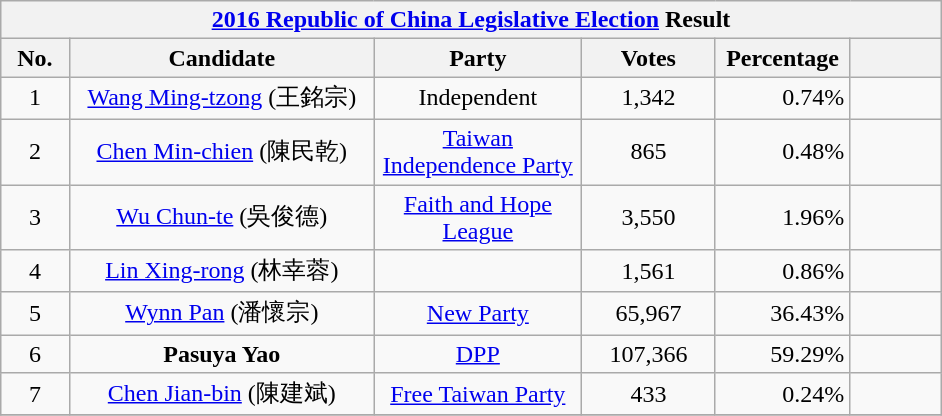<table class="wikitable" style="margin:1em auto; text-align:center">
<tr>
<th colspan="7" width=620px><a href='#'>2016 Republic of China Legislative Election</a> Result</th>
</tr>
<tr>
<th width=35>No.</th>
<th width=180>Candidate</th>
<th width=120>Party</th>
<th width=75>Votes</th>
<th width=75>Percentage</th>
<th width=49></th>
</tr>
<tr>
<td>1</td>
<td><a href='#'>Wang Ming-tzong</a> (王銘宗)</td>
<td>Independent</td>
<td>1,342</td>
<td align="right">0.74%</td>
<td align="center"></td>
</tr>
<tr>
<td>2</td>
<td><a href='#'>Chen Min-chien</a> (陳民乾)</td>
<td><a href='#'>Taiwan Independence Party</a></td>
<td>865</td>
<td align="right">0.48%</td>
<td align="center"></td>
</tr>
<tr>
<td>3</td>
<td><a href='#'>Wu Chun-te</a> (吳俊德)</td>
<td><a href='#'>Faith and Hope League</a></td>
<td>3,550</td>
<td align="right">1.96%</td>
<td align="center"></td>
</tr>
<tr>
<td>4</td>
<td><a href='#'>Lin Xing-rong</a> (林幸蓉)</td>
<td></td>
<td>1,561</td>
<td align="right">0.86%</td>
<td align="center"></td>
</tr>
<tr>
<td>5</td>
<td><a href='#'>Wynn Pan</a> (潘懷宗)</td>
<td><a href='#'>New Party</a></td>
<td>65,967</td>
<td align="right">36.43%</td>
<td align="center"></td>
</tr>
<tr>
<td>6</td>
<td><strong>Pasuya Yao</strong></td>
<td><a href='#'>DPP</a></td>
<td>107,366</td>
<td align="right">59.29%</td>
<td align="center"></td>
</tr>
<tr>
<td>7</td>
<td><a href='#'>Chen Jian-bin</a> (陳建斌)</td>
<td><a href='#'>Free Taiwan Party</a></td>
<td>433</td>
<td align="right">0.24%</td>
<td align="center"></td>
</tr>
<tr bgcolor=EEEEEE>
</tr>
</table>
